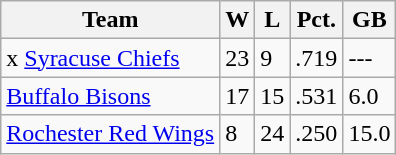<table class="wikitable sortable">
<tr>
<th>Team</th>
<th>W</th>
<th>L</th>
<th>Pct.</th>
<th>GB</th>
</tr>
<tr>
<td>x <a href='#'>Syracuse Chiefs</a></td>
<td>23</td>
<td>9</td>
<td>.719</td>
<td>---</td>
</tr>
<tr>
<td><a href='#'>Buffalo Bisons</a></td>
<td>17</td>
<td>15</td>
<td>.531</td>
<td>6.0</td>
</tr>
<tr>
<td><a href='#'>Rochester Red Wings</a></td>
<td>8</td>
<td>24</td>
<td>.250</td>
<td>15.0</td>
</tr>
</table>
